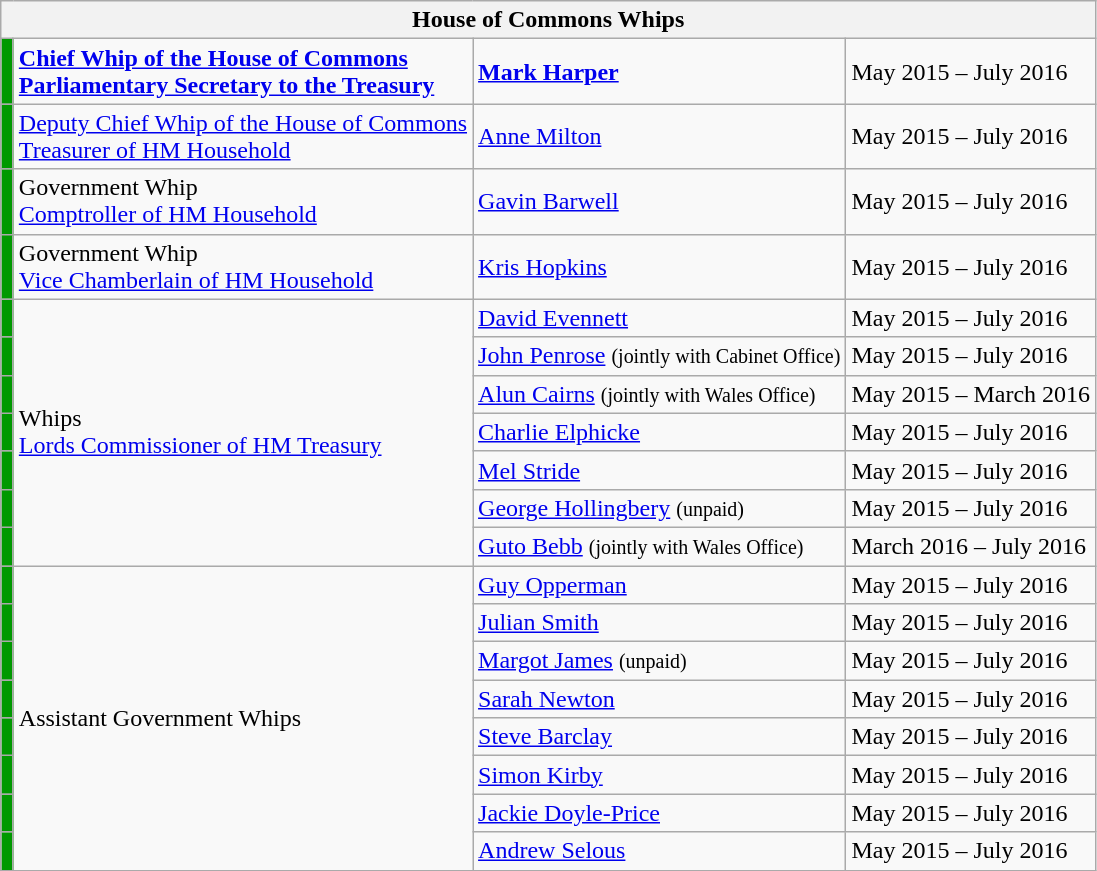<table class="wikitable">
<tr>
<th colspan=4>House of Commons Whips</th>
</tr>
<tr>
<td style="width:1px; background:#090;"></td>
<td><strong><a href='#'>Chief Whip of the House of Commons</a><br><a href='#'>Parliamentary Secretary to the Treasury</a></strong></td>
<td><strong><a href='#'>Mark Harper</a></strong></td>
<td>May 2015 – July 2016</td>
</tr>
<tr>
<td style="width:1px; background:#090;"></td>
<td><a href='#'>Deputy Chief Whip of the House of Commons</a><br><a href='#'>Treasurer of HM Household</a></td>
<td><a href='#'>Anne Milton</a></td>
<td>May 2015 – July 2016</td>
</tr>
<tr>
<td style="width:1px; background:#090;"></td>
<td>Government Whip<br><a href='#'>Comptroller of HM Household</a></td>
<td><a href='#'>Gavin Barwell</a></td>
<td>May 2015 – July 2016</td>
</tr>
<tr>
<td style="width:1px; background:#090;"></td>
<td>Government Whip<br><a href='#'>Vice Chamberlain of HM Household</a></td>
<td><a href='#'>Kris Hopkins</a></td>
<td>May 2015 – July 2016</td>
</tr>
<tr>
<td style="width:1px; background:#090;"></td>
<td rowspan=7>Whips<br><a href='#'>Lords Commissioner of HM Treasury</a></td>
<td><a href='#'>David Evennett</a></td>
<td>May 2015 – July 2016</td>
</tr>
<tr>
<td style="width:1px; background:#090;"></td>
<td><a href='#'>John Penrose</a> <small>(jointly with Cabinet Office)</small></td>
<td>May 2015 – July 2016</td>
</tr>
<tr>
<td style="width:1px; background:#090;"></td>
<td><a href='#'>Alun Cairns</a> <small>(jointly with Wales Office)</small></td>
<td>May 2015 – March 2016</td>
</tr>
<tr>
<td style="width:1px; background:#090;"></td>
<td><a href='#'>Charlie Elphicke</a></td>
<td>May 2015 – July 2016</td>
</tr>
<tr>
<td style="width:1px; background:#090;"></td>
<td><a href='#'>Mel Stride</a></td>
<td>May 2015 – July 2016</td>
</tr>
<tr>
<td style="width:1px; background:#090;"></td>
<td><a href='#'>George Hollingbery</a> <small>(unpaid)</small></td>
<td>May 2015 – July 2016</td>
</tr>
<tr>
<td style="width:1px; background:#090;"></td>
<td><a href='#'>Guto Bebb</a> <small>(jointly with Wales Office)</small></td>
<td>March 2016 – July 2016</td>
</tr>
<tr>
<td style="width:1px; background:#090;"></td>
<td rowspan=8>Assistant Government Whips</td>
<td><a href='#'>Guy Opperman</a></td>
<td>May 2015 – July 2016</td>
</tr>
<tr>
<td style="width:1px; background:#090;"></td>
<td><a href='#'>Julian Smith</a></td>
<td>May 2015 – July 2016</td>
</tr>
<tr>
<td style="width:1px; background:#090;"></td>
<td><a href='#'>Margot James</a> <small>(unpaid)</small></td>
<td>May 2015 – July 2016</td>
</tr>
<tr>
<td style="width:1px; background:#090;"></td>
<td><a href='#'>Sarah Newton</a></td>
<td>May 2015 – July 2016</td>
</tr>
<tr>
<td style="width:1px; background:#090;"></td>
<td><a href='#'>Steve Barclay</a></td>
<td>May 2015 – July 2016</td>
</tr>
<tr>
<td style="width:1px; background:#090;"></td>
<td><a href='#'>Simon Kirby</a></td>
<td>May 2015 – July 2016</td>
</tr>
<tr>
<td style="width:1px; background:#090;"></td>
<td><a href='#'>Jackie Doyle-Price</a></td>
<td>May 2015 – July 2016</td>
</tr>
<tr>
<td style="width:1px; background:#090;"></td>
<td><a href='#'>Andrew Selous</a></td>
<td>May 2015 – July 2016</td>
</tr>
</table>
